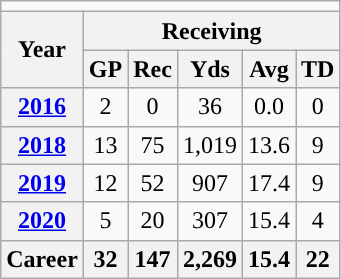<table class="wikitable" style="text-align:center;">
<tr>
<td ! colspan="7"></td>
</tr>
<tr>
<th rowspan="2">Year</th>
<th colspan="5">Receiving</th>
</tr>
<tr>
<th>GP</th>
<th>Rec</th>
<th>Yds</th>
<th>Avg</th>
<th>TD</th>
</tr>
<tr>
<th><a href='#'>2016</a></th>
<td>2</td>
<td>0</td>
<td>36</td>
<td>0.0</td>
<td>0</td>
</tr>
<tr>
<th><a href='#'>2018</a></th>
<td>13</td>
<td>75</td>
<td>1,019</td>
<td>13.6</td>
<td>9</td>
</tr>
<tr>
<th><a href='#'>2019</a></th>
<td>12</td>
<td>52</td>
<td>907</td>
<td>17.4</td>
<td>9</td>
</tr>
<tr>
<th><a href='#'>2020</a></th>
<td>5</td>
<td>20</td>
<td>307</td>
<td>15.4</td>
<td>4</td>
</tr>
<tr>
<th>Career</th>
<th>32</th>
<th>147</th>
<th>2,269</th>
<th>15.4</th>
<th>22</th>
</tr>
</table>
